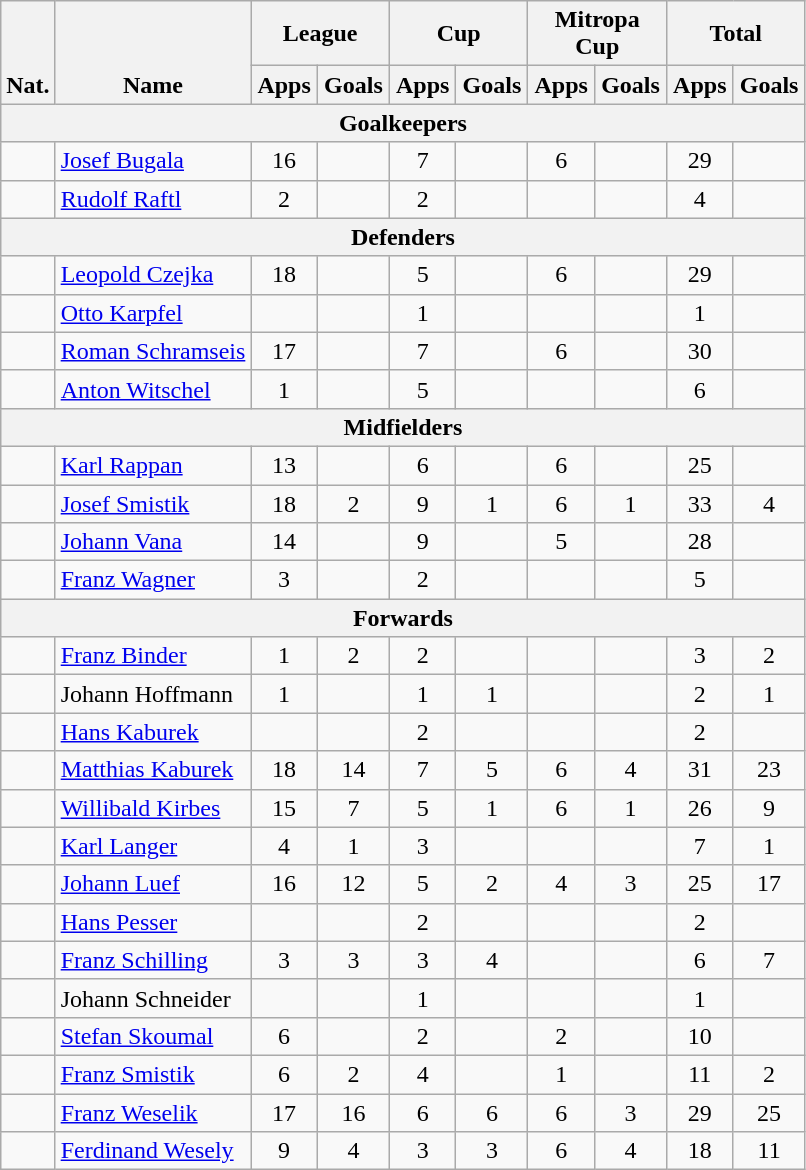<table class="wikitable" style="text-align:center">
<tr>
<th rowspan="2" valign="bottom">Nat.</th>
<th rowspan="2" valign="bottom">Name</th>
<th colspan="2" width="85">League</th>
<th colspan="2" width="85">Cup</th>
<th colspan="2" width="85">Mitropa Cup</th>
<th colspan="2" width="85">Total</th>
</tr>
<tr>
<th>Apps</th>
<th>Goals</th>
<th>Apps</th>
<th>Goals</th>
<th>Apps</th>
<th>Goals</th>
<th>Apps</th>
<th>Goals</th>
</tr>
<tr>
<th colspan=20>Goalkeepers</th>
</tr>
<tr>
<td></td>
<td align="left"><a href='#'>Josef Bugala</a></td>
<td>16</td>
<td></td>
<td>7</td>
<td></td>
<td>6</td>
<td></td>
<td>29</td>
<td></td>
</tr>
<tr>
<td></td>
<td align="left"><a href='#'>Rudolf Raftl</a></td>
<td>2</td>
<td></td>
<td>2</td>
<td></td>
<td></td>
<td></td>
<td>4</td>
<td></td>
</tr>
<tr>
<th colspan=20>Defenders</th>
</tr>
<tr>
<td></td>
<td align="left"><a href='#'>Leopold Czejka</a></td>
<td>18</td>
<td></td>
<td>5</td>
<td></td>
<td>6</td>
<td></td>
<td>29</td>
<td></td>
</tr>
<tr>
<td></td>
<td align="left"><a href='#'>Otto Karpfel</a></td>
<td></td>
<td></td>
<td>1</td>
<td></td>
<td></td>
<td></td>
<td>1</td>
<td></td>
</tr>
<tr>
<td></td>
<td align="left"><a href='#'>Roman Schramseis</a></td>
<td>17</td>
<td></td>
<td>7</td>
<td></td>
<td>6</td>
<td></td>
<td>30</td>
<td></td>
</tr>
<tr>
<td></td>
<td align="left"><a href='#'>Anton Witschel</a></td>
<td>1</td>
<td></td>
<td>5</td>
<td></td>
<td></td>
<td></td>
<td>6</td>
<td></td>
</tr>
<tr>
<th colspan=20>Midfielders</th>
</tr>
<tr>
<td></td>
<td align="left"><a href='#'>Karl Rappan</a></td>
<td>13</td>
<td></td>
<td>6</td>
<td></td>
<td>6</td>
<td></td>
<td>25</td>
<td></td>
</tr>
<tr>
<td></td>
<td align="left"><a href='#'>Josef Smistik</a></td>
<td>18</td>
<td>2</td>
<td>9</td>
<td>1</td>
<td>6</td>
<td>1</td>
<td>33</td>
<td>4</td>
</tr>
<tr>
<td></td>
<td align="left"><a href='#'>Johann Vana</a></td>
<td>14</td>
<td></td>
<td>9</td>
<td></td>
<td>5</td>
<td></td>
<td>28</td>
<td></td>
</tr>
<tr>
<td></td>
<td align="left"><a href='#'>Franz Wagner</a></td>
<td>3</td>
<td></td>
<td>2</td>
<td></td>
<td></td>
<td></td>
<td>5</td>
<td></td>
</tr>
<tr>
<th colspan=20>Forwards</th>
</tr>
<tr>
<td></td>
<td align="left"><a href='#'>Franz Binder</a></td>
<td>1</td>
<td>2</td>
<td>2</td>
<td></td>
<td></td>
<td></td>
<td>3</td>
<td>2</td>
</tr>
<tr>
<td></td>
<td align="left">Johann Hoffmann</td>
<td>1</td>
<td></td>
<td>1</td>
<td>1</td>
<td></td>
<td></td>
<td>2</td>
<td>1</td>
</tr>
<tr>
<td></td>
<td align="left"><a href='#'>Hans Kaburek</a></td>
<td></td>
<td></td>
<td>2</td>
<td></td>
<td></td>
<td></td>
<td>2</td>
<td></td>
</tr>
<tr>
<td></td>
<td align="left"><a href='#'>Matthias Kaburek</a></td>
<td>18</td>
<td>14</td>
<td>7</td>
<td>5</td>
<td>6</td>
<td>4</td>
<td>31</td>
<td>23</td>
</tr>
<tr>
<td></td>
<td align="left"><a href='#'>Willibald Kirbes</a></td>
<td>15</td>
<td>7</td>
<td>5</td>
<td>1</td>
<td>6</td>
<td>1</td>
<td>26</td>
<td>9</td>
</tr>
<tr>
<td></td>
<td align="left"><a href='#'>Karl Langer</a></td>
<td>4</td>
<td>1</td>
<td>3</td>
<td></td>
<td></td>
<td></td>
<td>7</td>
<td>1</td>
</tr>
<tr>
<td></td>
<td align="left"><a href='#'>Johann Luef</a></td>
<td>16</td>
<td>12</td>
<td>5</td>
<td>2</td>
<td>4</td>
<td>3</td>
<td>25</td>
<td>17</td>
</tr>
<tr>
<td></td>
<td align="left"><a href='#'>Hans Pesser</a></td>
<td></td>
<td></td>
<td>2</td>
<td></td>
<td></td>
<td></td>
<td>2</td>
<td></td>
</tr>
<tr>
<td></td>
<td align="left"><a href='#'>Franz Schilling</a></td>
<td>3</td>
<td>3</td>
<td>3</td>
<td>4</td>
<td></td>
<td></td>
<td>6</td>
<td>7</td>
</tr>
<tr>
<td></td>
<td align="left">Johann Schneider</td>
<td></td>
<td></td>
<td>1</td>
<td></td>
<td></td>
<td></td>
<td>1</td>
<td></td>
</tr>
<tr>
<td></td>
<td align="left"><a href='#'>Stefan Skoumal</a></td>
<td>6</td>
<td></td>
<td>2</td>
<td></td>
<td>2</td>
<td></td>
<td>10</td>
<td></td>
</tr>
<tr>
<td></td>
<td align="left"><a href='#'>Franz Smistik</a></td>
<td>6</td>
<td>2</td>
<td>4</td>
<td></td>
<td>1</td>
<td></td>
<td>11</td>
<td>2</td>
</tr>
<tr>
<td></td>
<td align="left"><a href='#'>Franz Weselik</a></td>
<td>17</td>
<td>16</td>
<td>6</td>
<td>6</td>
<td>6</td>
<td>3</td>
<td>29</td>
<td>25</td>
</tr>
<tr>
<td></td>
<td align="left"><a href='#'>Ferdinand Wesely</a></td>
<td>9</td>
<td>4</td>
<td>3</td>
<td>3</td>
<td>6</td>
<td>4</td>
<td>18</td>
<td>11</td>
</tr>
</table>
